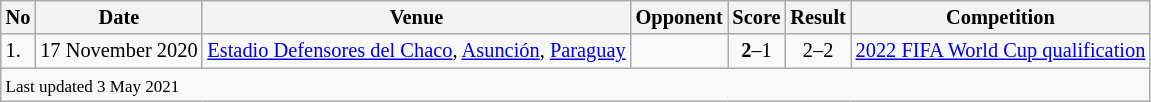<table class="wikitable" style="font-size:85%;">
<tr>
<th>No</th>
<th>Date</th>
<th>Venue</th>
<th>Opponent</th>
<th>Score</th>
<th>Result</th>
<th>Competition</th>
</tr>
<tr>
<td>1.</td>
<td>17 November 2020</td>
<td><a href='#'>Estadio Defensores del Chaco</a>, <a href='#'>Asunción</a>, <a href='#'>Paraguay</a></td>
<td></td>
<td align=center><strong>2</strong>–1</td>
<td align=center>2–2</td>
<td><a href='#'>2022 FIFA World Cup qualification</a></td>
</tr>
<tr>
<td colspan="7"><small>Last updated 3 May 2021</small></td>
</tr>
</table>
